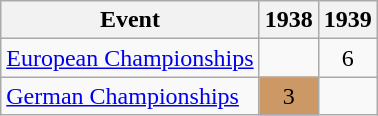<table class="wikitable">
<tr>
<th>Event</th>
<th>1938</th>
<th>1939</th>
</tr>
<tr>
<td><a href='#'>European Championships</a></td>
<td></td>
<td align="center">6</td>
</tr>
<tr>
<td><a href='#'>German Championships</a></td>
<td align="center" bgcolor="cc9966">3</td>
<td></td>
</tr>
</table>
